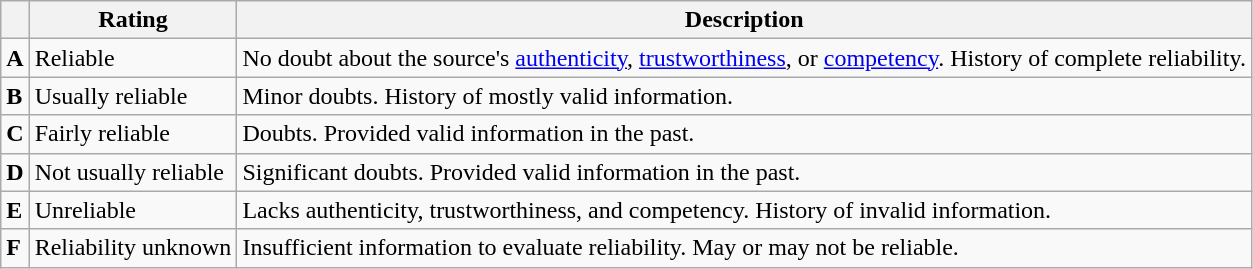<table class="wikitable">
<tr>
<th></th>
<th>Rating</th>
<th>Description</th>
</tr>
<tr>
<td><strong>A</strong></td>
<td>Reliable</td>
<td>No doubt about the source's <a href='#'>authenticity</a>, <a href='#'>trustworthiness</a>, or <a href='#'>competency</a>. History of complete reliability.</td>
</tr>
<tr>
<td><strong>B</strong></td>
<td>Usually reliable</td>
<td>Minor doubts. History of mostly valid information.</td>
</tr>
<tr>
<td><strong>C</strong></td>
<td>Fairly reliable</td>
<td>Doubts. Provided valid information in the past.</td>
</tr>
<tr>
<td><strong>D</strong></td>
<td>Not usually reliable</td>
<td>Significant doubts. Provided valid information in the past.</td>
</tr>
<tr>
<td><strong>E</strong></td>
<td>Unreliable</td>
<td>Lacks authenticity, trustworthiness, and competency. History of invalid information.</td>
</tr>
<tr>
<td><strong>F</strong></td>
<td>Reliability unknown</td>
<td>Insufficient information to evaluate reliability. May or may not be reliable.</td>
</tr>
</table>
